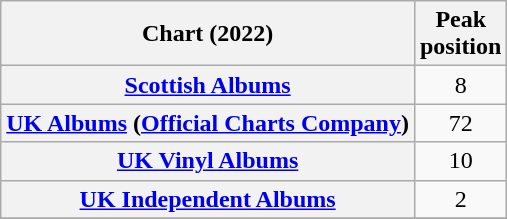<table class="wikitable sortable plainrowheaders" style="text-align:center">
<tr>
<th scope="col">Chart (2022)</th>
<th scope="col">Peak<br>position</th>
</tr>
<tr>
<th scope="row"><a href='#'>Scottish Albums</a></th>
<td>8</td>
</tr>
<tr>
<th scope="row"><a href='#'>UK Albums</a> (<a href='#'>Official Charts Company</a>)</th>
<td>72</td>
</tr>
<tr>
<th scope="row"><a href='#'>UK Vinyl Albums</a></th>
<td>10</td>
</tr>
<tr>
<th scope="row"><a href='#'>UK Independent Albums</a></th>
<td>2</td>
</tr>
<tr>
</tr>
</table>
